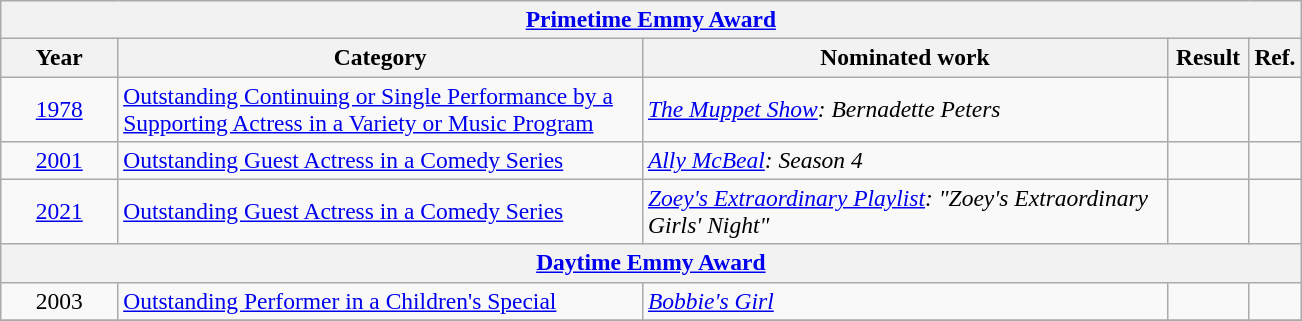<table class="wikitable unsortable plainrowheaders" Style=font-size:98%>
<tr>
<th colspan=5><a href='#'>Primetime Emmy Award</a></th>
</tr>
<tr>
<th scope="col" style="width:9%;">Year</th>
<th scope="col" style="width:20em;">Category</th>
<th scope="col" style="width:20em;">Nominated work</th>
<th scope="col" style="width:2em;">Result</th>
<th scope="col" style="width:4%;" class="unsortable">Ref.</th>
</tr>
<tr>
<td style="text-align:center;"><a href='#'>1978</a></td>
<td><a href='#'>Outstanding Continuing or Single Performance by a Supporting Actress in a Variety or Music Program</a></td>
<td><em><a href='#'>The Muppet Show</a>: Bernadette Peters</em></td>
<td></td>
<td></td>
</tr>
<tr>
<td style="text-align:center;"><a href='#'>2001</a></td>
<td><a href='#'>Outstanding Guest Actress in a Comedy Series</a></td>
<td><em><a href='#'>Ally McBeal</a>: Season 4</em></td>
<td></td>
<td></td>
</tr>
<tr>
<td style="text-align:center;"><a href='#'>2021</a></td>
<td><a href='#'>Outstanding Guest Actress in a Comedy Series</a></td>
<td><em><a href='#'>Zoey's Extraordinary Playlist</a>: "Zoey's Extraordinary Girls' Night"</em></td>
<td></td>
<td></td>
</tr>
<tr>
<th colspan=5><a href='#'>Daytime Emmy Award</a></th>
</tr>
<tr>
<td style="text-align:center;">2003</td>
<td><a href='#'>Outstanding Performer in a Children's Special</a></td>
<td><em><a href='#'>Bobbie's Girl</a></em></td>
<td></td>
<td></td>
</tr>
<tr>
</tr>
</table>
